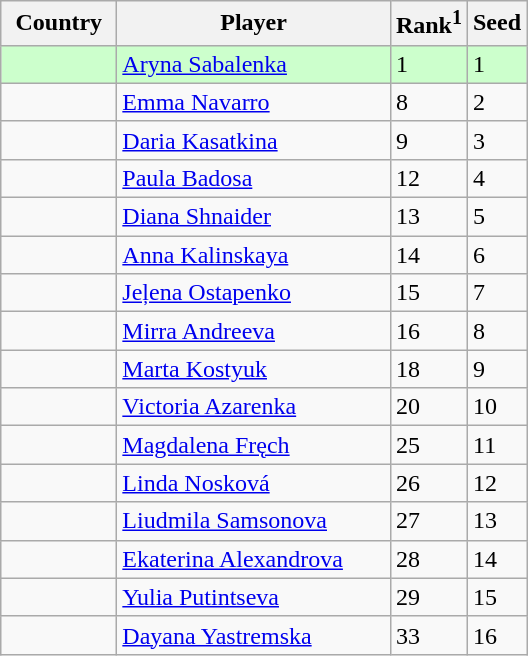<table class="sortable wikitable">
<tr>
<th width=70>Country</th>
<th width=175>Player</th>
<th>Rank<sup>1</sup></th>
<th>Seed</th>
</tr>
<tr style="background:#cfc;">
<td></td>
<td><a href='#'>Aryna Sabalenka</a></td>
<td>1</td>
<td>1</td>
</tr>
<tr>
<td></td>
<td><a href='#'>Emma Navarro</a></td>
<td>8</td>
<td>2</td>
</tr>
<tr>
<td></td>
<td><a href='#'>Daria Kasatkina</a></td>
<td>9</td>
<td>3</td>
</tr>
<tr>
<td></td>
<td><a href='#'>Paula Badosa</a></td>
<td>12</td>
<td>4</td>
</tr>
<tr>
<td></td>
<td><a href='#'>Diana Shnaider</a></td>
<td>13</td>
<td>5</td>
</tr>
<tr>
<td></td>
<td><a href='#'>Anna Kalinskaya</a></td>
<td>14</td>
<td>6</td>
</tr>
<tr>
<td></td>
<td><a href='#'>Jeļena Ostapenko</a></td>
<td>15</td>
<td>7</td>
</tr>
<tr>
<td></td>
<td><a href='#'>Mirra Andreeva</a></td>
<td>16</td>
<td>8</td>
</tr>
<tr>
<td></td>
<td><a href='#'>Marta Kostyuk</a></td>
<td>18</td>
<td>9</td>
</tr>
<tr>
<td></td>
<td><a href='#'>Victoria Azarenka</a></td>
<td>20</td>
<td>10</td>
</tr>
<tr>
<td></td>
<td><a href='#'>Magdalena Fręch</a></td>
<td>25</td>
<td>11</td>
</tr>
<tr>
<td></td>
<td><a href='#'>Linda Nosková</a></td>
<td>26</td>
<td>12</td>
</tr>
<tr>
<td></td>
<td><a href='#'>Liudmila Samsonova</a></td>
<td>27</td>
<td>13</td>
</tr>
<tr>
<td></td>
<td><a href='#'>Ekaterina Alexandrova</a></td>
<td>28</td>
<td>14</td>
</tr>
<tr>
<td></td>
<td><a href='#'>Yulia Putintseva</a></td>
<td>29</td>
<td>15</td>
</tr>
<tr>
<td></td>
<td><a href='#'>Dayana Yastremska</a></td>
<td>33</td>
<td>16</td>
</tr>
</table>
